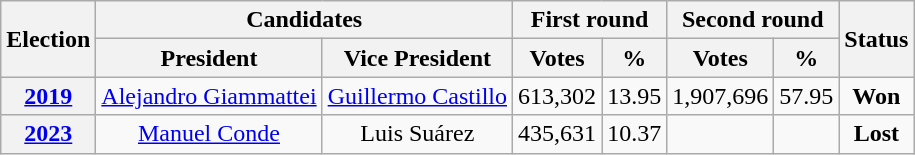<table class="wikitable" style="text-align:center;">
<tr>
<th rowspan=2>Election</th>
<th colspan=2>Candidates</th>
<th colspan=2>First round</th>
<th colspan=2>Second round</th>
<th rowspan=2>Status</th>
</tr>
<tr>
<th>President</th>
<th>Vice President</th>
<th>Votes</th>
<th>%</th>
<th>Votes</th>
<th>%</th>
</tr>
<tr>
<th><a href='#'>2019</a></th>
<td><a href='#'>Alejandro Giammattei</a></td>
<td><a href='#'>Guillermo Castillo</a></td>
<td>613,302</td>
<td>13.95</td>
<td>1,907,696</td>
<td>57.95</td>
<td><strong>Won</strong> </td>
</tr>
<tr>
<th><a href='#'>2023</a></th>
<td><a href='#'>Manuel Conde</a></td>
<td>Luis Suárez</td>
<td>435,631</td>
<td>10.37</td>
<td></td>
<td></td>
<td><strong>Lost</strong> </td>
</tr>
</table>
